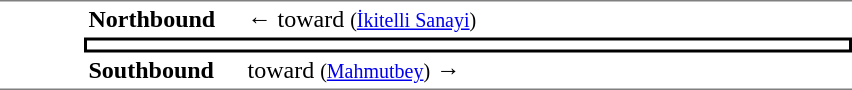<table table border=0 cellspacing=0 cellpadding=3>
<tr>
<td style="border-top:solid 1px gray;border-bottom:solid 1px gray;" width=50 rowspan=3 valign=top></td>
<td style="border-top:solid 1px gray;" width=100><strong>Northbound</strong></td>
<td style="border-top:solid 1px gray;" width=400>←  toward  <small>(<a href='#'>İkitelli Sanayi</a>)</small></td>
</tr>
<tr>
<td style="border-top:solid 2px black;border-right:solid 2px black;border-left:solid 2px black;border-bottom:solid 2px black;text-align:center;" colspan=2></td>
</tr>
<tr>
<td style="border-bottom:solid 1px gray;"><strong>Southbound</strong></td>
<td style="border-bottom:solid 1px gray;"> toward  <small>(<a href='#'>Mahmutbey</a>)</small> →</td>
</tr>
</table>
